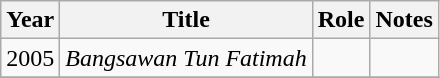<table class="wikitable">
<tr>
<th>Year</th>
<th>Title</th>
<th>Role</th>
<th>Notes</th>
</tr>
<tr>
<td>2005</td>
<td><em>Bangsawan Tun Fatimah</em></td>
<td></td>
<td></td>
</tr>
<tr>
</tr>
</table>
